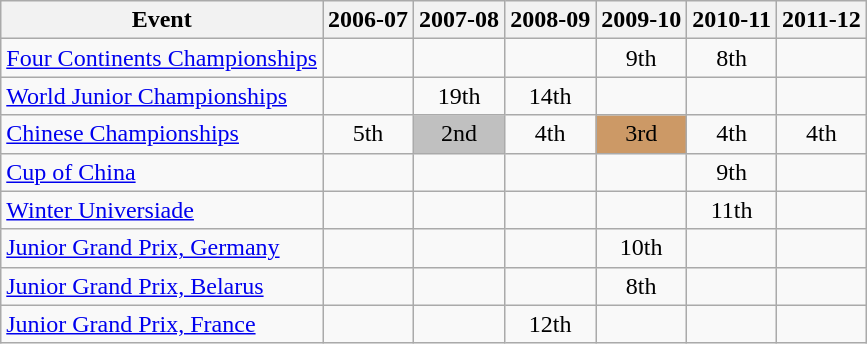<table class="wikitable">
<tr>
<th>Event</th>
<th>2006-07</th>
<th>2007-08</th>
<th>2008-09</th>
<th>2009-10</th>
<th>2010-11</th>
<th>2011-12</th>
</tr>
<tr>
<td><a href='#'>Four Continents Championships</a></td>
<td></td>
<td></td>
<td></td>
<td align="center">9th</td>
<td align="center">8th</td>
<td></td>
</tr>
<tr>
<td><a href='#'>World Junior Championships</a></td>
<td></td>
<td align="center">19th</td>
<td align="center">14th</td>
<td></td>
<td></td>
<td></td>
</tr>
<tr>
<td><a href='#'>Chinese Championships</a></td>
<td align="center">5th</td>
<td align="center" bgcolor="silver">2nd</td>
<td align="center">4th</td>
<td align="center" bgcolor="#cc9966">3rd</td>
<td align="center">4th</td>
<td align="center">4th</td>
</tr>
<tr>
<td><a href='#'>Cup of China</a></td>
<td></td>
<td></td>
<td></td>
<td></td>
<td align="center">9th</td>
<td></td>
</tr>
<tr>
<td><a href='#'>Winter Universiade</a></td>
<td></td>
<td></td>
<td></td>
<td></td>
<td align="center">11th</td>
<td></td>
</tr>
<tr>
<td><a href='#'>Junior Grand Prix, Germany</a></td>
<td></td>
<td></td>
<td></td>
<td align="center">10th</td>
<td></td>
<td></td>
</tr>
<tr>
<td><a href='#'>Junior Grand Prix, Belarus</a></td>
<td></td>
<td></td>
<td></td>
<td align="center">8th</td>
<td></td>
<td></td>
</tr>
<tr>
<td><a href='#'>Junior Grand Prix, France</a></td>
<td></td>
<td></td>
<td align="center">12th</td>
<td></td>
<td></td>
<td></td>
</tr>
</table>
